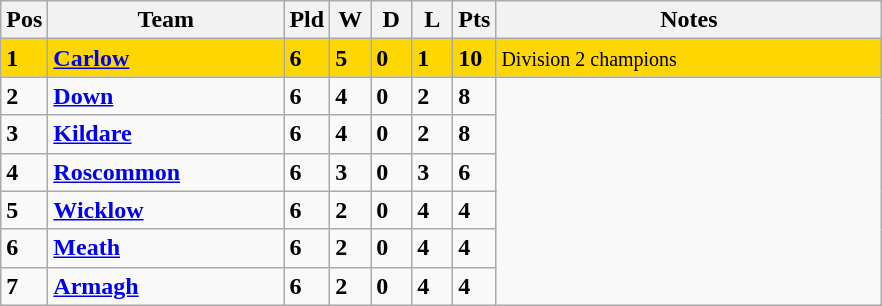<table class="wikitable" style="text-align: centre;">
<tr>
<th width=20>Pos</th>
<th width=150>Team</th>
<th width=20>Pld</th>
<th width=20>W</th>
<th width=20>D</th>
<th width=20>L</th>
<th width=20>Pts</th>
<th width=250>Notes</th>
</tr>
<tr style="background:gold;">
<td><strong>1</strong></td>
<td align=left><strong> <a href='#'>Carlow</a> </strong></td>
<td><strong>6</strong></td>
<td><strong>5</strong></td>
<td><strong>0</strong></td>
<td><strong>1</strong></td>
<td><strong>10</strong></td>
<td><small> Division 2 champions</small></td>
</tr>
<tr>
<td><strong>2</strong></td>
<td align=left><strong> <a href='#'>Down</a> </strong></td>
<td><strong>6</strong></td>
<td><strong>4</strong></td>
<td><strong>0</strong></td>
<td><strong>2</strong></td>
<td><strong>8</strong></td>
</tr>
<tr>
<td><strong>3</strong></td>
<td align=left><strong> <a href='#'>Kildare</a> </strong></td>
<td><strong>6</strong></td>
<td><strong>4</strong></td>
<td><strong>0</strong></td>
<td><strong>2</strong></td>
<td><strong>8</strong></td>
</tr>
<tr>
<td><strong>4</strong></td>
<td align=left><strong> <a href='#'>Roscommon</a> </strong></td>
<td><strong>6</strong></td>
<td><strong>3</strong></td>
<td><strong>0</strong></td>
<td><strong>3</strong></td>
<td><strong>6</strong></td>
</tr>
<tr>
<td><strong>5</strong></td>
<td align=left><strong> <a href='#'>Wicklow</a> </strong></td>
<td><strong>6</strong></td>
<td><strong>2</strong></td>
<td><strong>0</strong></td>
<td><strong>4</strong></td>
<td><strong>4</strong></td>
</tr>
<tr>
<td><strong>6</strong></td>
<td align=left><strong> <a href='#'>Meath</a> </strong></td>
<td><strong>6</strong></td>
<td><strong>2</strong></td>
<td><strong>0</strong></td>
<td><strong>4</strong></td>
<td><strong>4</strong></td>
</tr>
<tr>
<td><strong>7</strong></td>
<td align=left><strong> <a href='#'>Armagh</a> </strong></td>
<td><strong>6</strong></td>
<td><strong>2</strong></td>
<td><strong>0</strong></td>
<td><strong>4</strong></td>
<td><strong>4</strong></td>
</tr>
</table>
